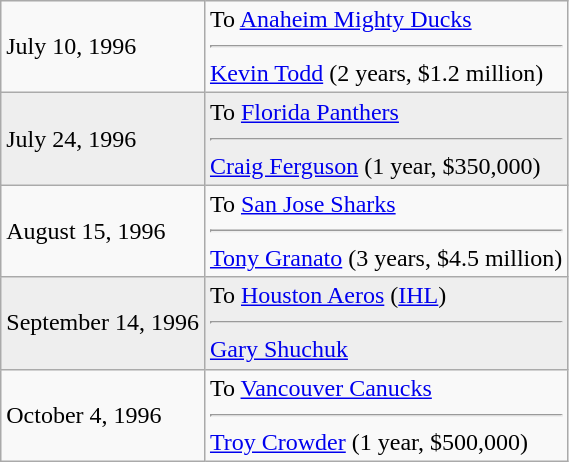<table class="wikitable">
<tr>
<td>July 10, 1996</td>
<td valign="top">To <a href='#'>Anaheim Mighty Ducks</a><hr><a href='#'>Kevin Todd</a> (2 years, $1.2 million)</td>
</tr>
<tr style="background:#eee;">
<td>July 24, 1996</td>
<td valign="top">To <a href='#'>Florida Panthers</a><hr><a href='#'>Craig Ferguson</a> (1 year, $350,000)</td>
</tr>
<tr>
<td>August 15, 1996</td>
<td valign="top">To <a href='#'>San Jose Sharks</a><hr><a href='#'>Tony Granato</a> (3 years, $4.5 million)</td>
</tr>
<tr style="background:#eee;">
<td>September 14, 1996</td>
<td valign="top">To <a href='#'>Houston Aeros</a> (<a href='#'>IHL</a>)<hr><a href='#'>Gary Shuchuk</a></td>
</tr>
<tr>
<td>October 4, 1996</td>
<td valign="top">To <a href='#'>Vancouver Canucks</a><hr><a href='#'>Troy Crowder</a> (1 year, $500,000)</td>
</tr>
</table>
